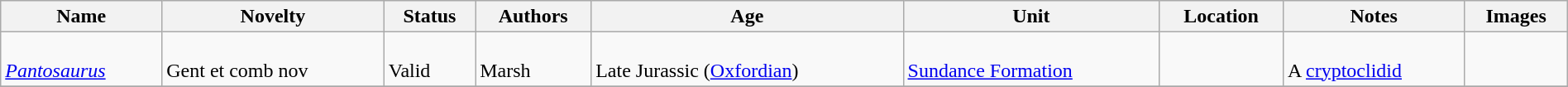<table class="wikitable sortable" align="center" width="100%">
<tr>
<th>Name</th>
<th>Novelty</th>
<th>Status</th>
<th>Authors</th>
<th>Age</th>
<th>Unit</th>
<th>Location</th>
<th>Notes</th>
<th>Images</th>
</tr>
<tr>
<td><br><em><a href='#'>Pantosaurus</a></em></td>
<td><br>Gent et comb nov</td>
<td><br>Valid</td>
<td><br>Marsh</td>
<td><br>Late Jurassic (<a href='#'>Oxfordian</a>)</td>
<td><br><a href='#'>Sundance Formation</a></td>
<td><br></td>
<td><br>A <a href='#'>cryptoclidid</a></td>
<td></td>
</tr>
<tr>
</tr>
</table>
